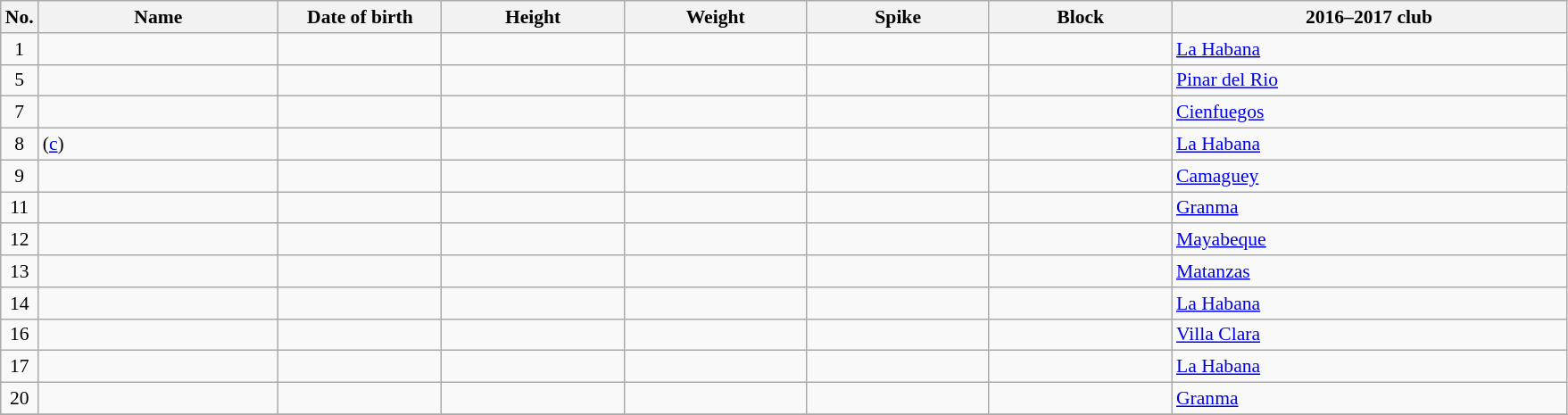<table class="wikitable sortable" style="font-size:90%; text-align:center;">
<tr>
<th>No.</th>
<th style="width:12em">Name</th>
<th style="width:8em">Date of birth</th>
<th style="width:9em">Height</th>
<th style="width:9em">Weight</th>
<th style="width:9em">Spike</th>
<th style="width:9em">Block</th>
<th style="width:20em">2016–2017 club</th>
</tr>
<tr>
<td>1</td>
<td align=left></td>
<td align=right></td>
<td></td>
<td></td>
<td></td>
<td></td>
<td align=left> <a href='#'>La Habana</a></td>
</tr>
<tr>
<td>5</td>
<td align=left></td>
<td align=right></td>
<td></td>
<td></td>
<td></td>
<td></td>
<td align=left> <a href='#'>Pinar del Rio</a></td>
</tr>
<tr>
<td>7</td>
<td align=left></td>
<td align=right></td>
<td></td>
<td></td>
<td></td>
<td></td>
<td align=left> <a href='#'>Cienfuegos</a></td>
</tr>
<tr>
<td>8</td>
<td align=left> (<a href='#'>c</a>)</td>
<td align=right></td>
<td></td>
<td></td>
<td></td>
<td></td>
<td align=left> <a href='#'>La Habana</a></td>
</tr>
<tr>
<td>9</td>
<td align=left></td>
<td align=right></td>
<td></td>
<td></td>
<td></td>
<td></td>
<td align=left> <a href='#'>Camaguey</a></td>
</tr>
<tr>
<td>11</td>
<td align=left></td>
<td align=right></td>
<td></td>
<td></td>
<td></td>
<td></td>
<td align=left> <a href='#'>Granma</a></td>
</tr>
<tr>
<td>12</td>
<td align=left></td>
<td align=right></td>
<td></td>
<td></td>
<td></td>
<td></td>
<td align=left> <a href='#'>Mayabeque</a></td>
</tr>
<tr>
<td>13</td>
<td align=left></td>
<td align=right></td>
<td></td>
<td></td>
<td></td>
<td></td>
<td align=left> <a href='#'>Matanzas</a></td>
</tr>
<tr>
<td>14</td>
<td align=left></td>
<td align=right></td>
<td></td>
<td></td>
<td></td>
<td></td>
<td align=left> <a href='#'>La Habana</a></td>
</tr>
<tr>
<td>16</td>
<td align=left></td>
<td align=right></td>
<td></td>
<td></td>
<td></td>
<td></td>
<td align=left> <a href='#'>Villa Clara</a></td>
</tr>
<tr>
<td>17</td>
<td align=left></td>
<td align=right></td>
<td></td>
<td></td>
<td></td>
<td></td>
<td align=left> <a href='#'>La Habana</a></td>
</tr>
<tr>
<td>20</td>
<td align=left></td>
<td align=right></td>
<td></td>
<td></td>
<td></td>
<td></td>
<td align=left> <a href='#'>Granma</a></td>
</tr>
<tr>
</tr>
</table>
